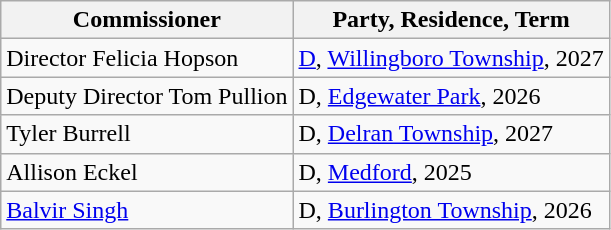<table class="wikitable sortable">
<tr>
<th>Commissioner</th>
<th>Party, Residence, Term</th>
</tr>
<tr>
<td>Director Felicia Hopson</td>
<td><a href='#'>D</a>, <a href='#'>Willingboro Township</a>, 2027</td>
</tr>
<tr>
<td>Deputy Director Tom Pullion</td>
<td>D, <a href='#'>Edgewater Park</a>, 2026</td>
</tr>
<tr>
<td>Tyler Burrell</td>
<td>D, <a href='#'>Delran Township</a>, 2027</td>
</tr>
<tr>
<td>Allison Eckel</td>
<td>D, <a href='#'>Medford</a>, 2025</td>
</tr>
<tr>
<td><a href='#'>Balvir Singh</a></td>
<td>D, <a href='#'>Burlington Township</a>, 2026</td>
</tr>
</table>
